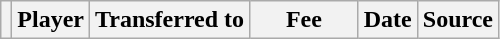<table class="wikitable plainrowheaders sortable">
<tr>
<th></th>
<th scope="col">Player</th>
<th>Transferred to</th>
<th style="width: 65px;">Fee</th>
<th scope="col">Date</th>
<th scope="col">Source</th>
</tr>
</table>
